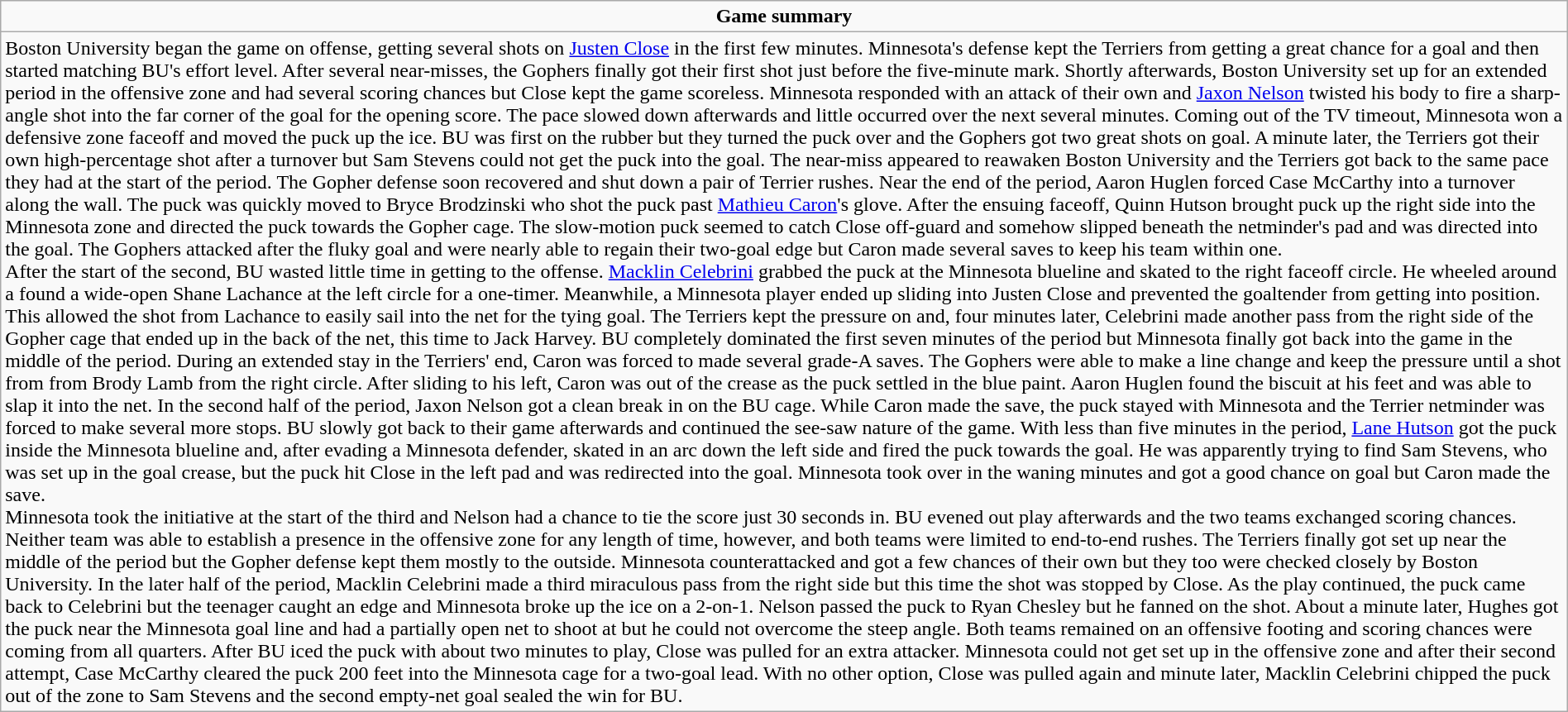<table role="presentation" class="wikitable mw-collapsible autocollapse" width=100%>
<tr>
<td align=center><strong>Game summary</strong></td>
</tr>
<tr>
<td>Boston University began the game on offense, getting several shots on <a href='#'>Justen Close</a> in the first few minutes. Minnesota's defense kept the Terriers from getting a great chance for a goal and then started matching BU's effort level. After several near-misses, the Gophers finally got their first shot just before the five-minute mark. Shortly afterwards, Boston University set up for an extended period in the offensive zone and had several scoring chances but Close kept the game scoreless. Minnesota responded with an attack of their own and <a href='#'>Jaxon Nelson</a> twisted his body to fire a sharp-angle shot into the far corner of the goal for the opening score. The pace slowed down afterwards and little occurred over the next several minutes. Coming out of the TV timeout, Minnesota won a defensive zone faceoff and moved the puck up the ice. BU was first on the rubber but they turned the puck over and the Gophers got two great shots on goal. A minute later, the Terriers got their own high-percentage shot after a turnover but Sam Stevens could not get the puck into the goal. The near-miss appeared to reawaken Boston University and the Terriers got back to the same pace they had at the start of the period. The Gopher defense soon recovered and shut down a pair of Terrier rushes. Near the end of the period, Aaron Huglen forced Case McCarthy into a turnover along the wall. The puck was quickly moved to Bryce Brodzinski who shot the puck past <a href='#'>Mathieu Caron</a>'s glove. After the ensuing faceoff, Quinn Hutson brought puck up the right side into the Minnesota zone and directed the puck towards the Gopher cage. The slow-motion puck seemed to catch Close off-guard and somehow slipped beneath the netminder's pad and was directed into the goal. The Gophers attacked after the fluky goal and were nearly able to regain their two-goal edge but Caron made several saves to keep his team within one.<br>After the start of the second, BU wasted little time in getting to the offense. <a href='#'>Macklin Celebrini</a> grabbed the puck at the Minnesota blueline and skated to the right faceoff circle. He wheeled around a found a wide-open Shane Lachance at the left circle for a one-timer. Meanwhile, a Minnesota player ended up sliding into Justen Close and prevented the goaltender from getting into position. This allowed the shot from Lachance to easily sail into the net for the tying goal. The Terriers kept the pressure on and, four minutes later, Celebrini made another pass from the right side of the Gopher cage that ended up in the back of the net, this time to Jack Harvey. BU completely dominated the first seven minutes of the period but Minnesota finally got back into the game in the middle of the period. During an extended stay in the Terriers' end, Caron was forced to made several grade-A saves. The Gophers were able to make a line change and keep the pressure until a shot from from Brody Lamb from the right circle. After sliding to his left, Caron was out of the crease as the puck settled in the blue paint. Aaron Huglen found the biscuit at his feet and was able to slap it into the net. In the second half of the period, Jaxon Nelson got a clean break in on the BU cage. While Caron made the save, the puck stayed with Minnesota and the Terrier netminder was forced to make several more stops. BU slowly got back to their game afterwards and continued the see-saw nature of the game. With less than five minutes in the period, <a href='#'>Lane Hutson</a> got the puck inside the Minnesota blueline and, after evading a Minnesota defender, skated in an arc down the left side and fired the puck towards the goal. He was apparently trying to find Sam Stevens, who was set up in the goal crease, but the puck hit Close in the left pad and was redirected into the goal. Minnesota took over in the waning minutes and got a good chance on goal but Caron made the save.<br>Minnesota took the initiative at the start of the third and Nelson had a chance to tie the score just 30 seconds in. BU evened out play afterwards and the two teams exchanged scoring chances. Neither team was able to establish a presence in the offensive zone for any length of time, however, and both teams were limited to end-to-end rushes. The Terriers finally got set up near the middle of the period but the Gopher defense kept them mostly to the outside. Minnesota counterattacked and got a few chances of their own but they too were checked closely by Boston University. In the later half of the period, Macklin Celebrini made a third miraculous pass from the right side but this time the shot was stopped by Close. As the play continued, the puck came back to Celebrini but the teenager caught an edge and Minnesota broke up the ice on a 2-on-1. Nelson passed the puck to Ryan Chesley but he fanned on the shot. About a minute later, Hughes got the puck near the Minnesota goal line and had a partially open net to shoot at but he could not overcome the steep angle. Both teams remained on an offensive footing and scoring chances were coming from all quarters. After BU iced the puck with about two minutes to play, Close was pulled for an extra attacker. Minnesota could not get set up in the offensive zone and after their second attempt, Case McCarthy cleared the puck 200 feet into the Minnesota cage for a two-goal lead. With no other option, Close was pulled again and minute later, Macklin Celebrini chipped the puck out of the zone to Sam Stevens and the second empty-net goal sealed the win for BU.</td>
</tr>
</table>
